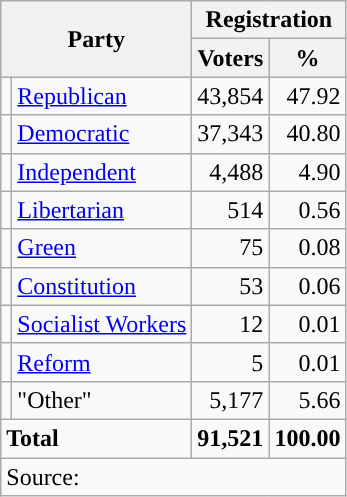<table class="wikitable">
<tr>
<th colspan="2" rowspan="2">Party</th>
<th colspan="2">Registration</th>
</tr>
<tr>
<th>Voters</th>
<th>%</th>
</tr>
<tr>
<td style="background-color:"></td>
<td><a href='#'>Republican</a></td>
<td style="text-align:right;">43,854</td>
<td style="text-align:right;">47.92</td>
</tr>
<tr>
<td style="background-color:"></td>
<td><a href='#'>Democratic</a></td>
<td style="text-align:right;">37,343</td>
<td style="text-align:right;">40.80</td>
</tr>
<tr>
<td style="background-color:"></td>
<td><a href='#'>Independent</a></td>
<td style="text-align:right;">4,488</td>
<td style="text-align:right;">4.90</td>
</tr>
<tr>
<td style="background-color:"></td>
<td><a href='#'>Libertarian</a></td>
<td style="text-align:right;">514</td>
<td style="text-align:right;">0.56</td>
</tr>
<tr>
<td style="background-color:"></td>
<td><a href='#'>Green</a></td>
<td style="text-align:right;">75</td>
<td style="text-align:right;">0.08</td>
</tr>
<tr>
<td style="background-color:"></td>
<td><a href='#'>Constitution</a></td>
<td style="text-align:right;">53</td>
<td style="text-align:right;">0.06</td>
</tr>
<tr>
<td style="background-color:"></td>
<td><a href='#'>Socialist Workers</a></td>
<td style="text-align:right;">12</td>
<td style="text-align:right;">0.01</td>
</tr>
<tr>
<td style="background-color:"></td>
<td><a href='#'>Reform</a></td>
<td style="text-align:right;">5</td>
<td style="text-align:right;">0.01</td>
</tr>
<tr>
<td></td>
<td>"Other"</td>
<td style="text-align:right;">5,177</td>
<td style="text-align:right;">5.66</td>
</tr>
<tr>
<td colspan="2"><strong>Total</strong></td>
<td style="text-align:right;"><strong>91,521</strong></td>
<td style="text-align:right;"><strong>100.00</strong></td>
</tr>
<tr>
<td colspan="4">Source: <em></em></td>
</tr>
</table>
